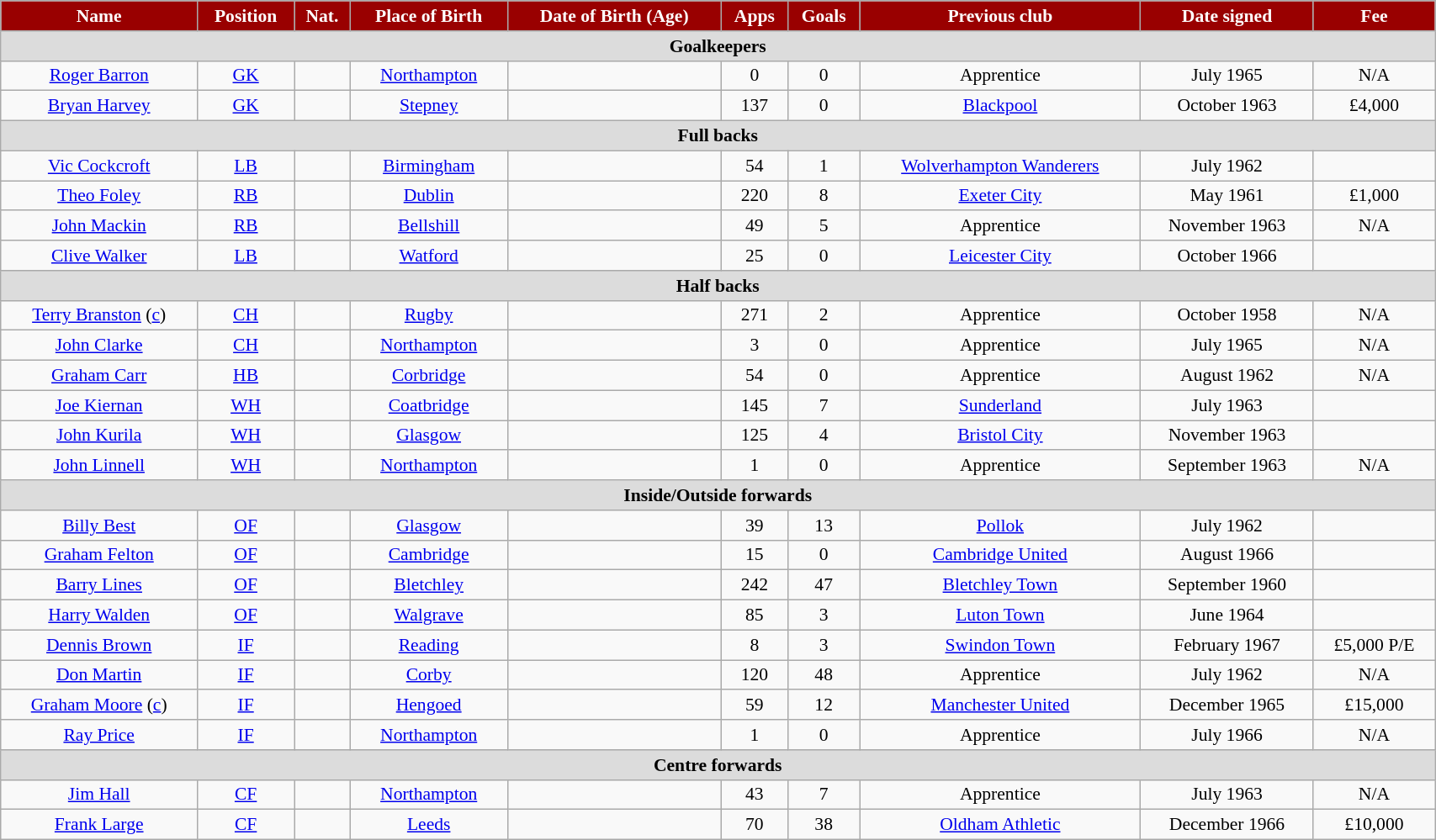<table class="wikitable" style="text-align:center; font-size:90%; width:90%;">
<tr>
<th style="background:#900; color:#FFF; text-align:center;">Name</th>
<th style="background:#900; color:#FFF; text-align:center;">Position</th>
<th style="background:#900; color:#FFF; text-align:center;">Nat.</th>
<th style="background:#900; color:#FFF; text-align:center;">Place of Birth</th>
<th style="background:#900; color:#FFF; text-align:center;">Date of Birth (Age)</th>
<th style="background:#900; color:#FFF; text-align:center;">Apps</th>
<th style="background:#900; color:#FFF; text-align:center;">Goals</th>
<th style="background:#900; color:#FFF; text-align:center;">Previous club</th>
<th style="background:#900; color:#FFF; text-align:center;">Date signed</th>
<th style="background:#900; color:#FFF; text-align:center;">Fee</th>
</tr>
<tr>
<th colspan="12" style="background:#dcdcdc; text-align:center;">Goalkeepers</th>
</tr>
<tr>
<td><a href='#'>Roger Barron</a></td>
<td><a href='#'>GK</a></td>
<td></td>
<td><a href='#'>Northampton</a></td>
<td></td>
<td>0</td>
<td>0</td>
<td>Apprentice</td>
<td>July 1965</td>
<td>N/A</td>
</tr>
<tr>
<td><a href='#'>Bryan Harvey</a></td>
<td><a href='#'>GK</a></td>
<td></td>
<td><a href='#'>Stepney</a></td>
<td></td>
<td>137</td>
<td>0</td>
<td><a href='#'>Blackpool</a></td>
<td>October 1963</td>
<td>£4,000</td>
</tr>
<tr>
<th colspan="12" style="background:#dcdcdc; text-align:center;">Full backs</th>
</tr>
<tr>
<td><a href='#'>Vic Cockcroft</a></td>
<td><a href='#'>LB</a></td>
<td></td>
<td><a href='#'>Birmingham</a></td>
<td></td>
<td>54</td>
<td>1</td>
<td><a href='#'>Wolverhampton Wanderers</a></td>
<td>July 1962</td>
<td></td>
</tr>
<tr>
<td><a href='#'>Theo Foley</a></td>
<td><a href='#'>RB</a></td>
<td></td>
<td><a href='#'>Dublin</a></td>
<td></td>
<td>220</td>
<td>8</td>
<td><a href='#'>Exeter City</a></td>
<td>May 1961</td>
<td>£1,000</td>
</tr>
<tr>
<td><a href='#'>John Mackin</a></td>
<td><a href='#'>RB</a></td>
<td></td>
<td><a href='#'>Bellshill</a></td>
<td></td>
<td>49</td>
<td>5</td>
<td>Apprentice</td>
<td>November 1963</td>
<td>N/A</td>
</tr>
<tr>
<td><a href='#'>Clive Walker</a></td>
<td><a href='#'>LB</a></td>
<td></td>
<td><a href='#'>Watford</a></td>
<td></td>
<td>25</td>
<td>0</td>
<td><a href='#'>Leicester City</a></td>
<td>October 1966</td>
<td></td>
</tr>
<tr>
<th colspan="12" style="background:#dcdcdc; text-align:center;">Half backs</th>
</tr>
<tr>
<td><a href='#'>Terry Branston</a> (<a href='#'>c</a>)</td>
<td><a href='#'>CH</a></td>
<td></td>
<td><a href='#'>Rugby</a></td>
<td></td>
<td>271</td>
<td>2</td>
<td>Apprentice</td>
<td>October 1958</td>
<td>N/A</td>
</tr>
<tr>
<td><a href='#'>John Clarke</a></td>
<td><a href='#'>CH</a></td>
<td></td>
<td><a href='#'>Northampton</a></td>
<td></td>
<td>3</td>
<td>0</td>
<td>Apprentice</td>
<td>July 1965</td>
<td>N/A</td>
</tr>
<tr>
<td><a href='#'>Graham Carr</a></td>
<td><a href='#'>HB</a></td>
<td></td>
<td><a href='#'>Corbridge</a></td>
<td></td>
<td>54</td>
<td>0</td>
<td>Apprentice</td>
<td>August 1962</td>
<td>N/A</td>
</tr>
<tr>
<td><a href='#'>Joe Kiernan</a></td>
<td><a href='#'>WH</a></td>
<td></td>
<td><a href='#'>Coatbridge</a></td>
<td></td>
<td>145</td>
<td>7</td>
<td><a href='#'>Sunderland</a></td>
<td>July 1963</td>
<td></td>
</tr>
<tr>
<td><a href='#'>John Kurila</a></td>
<td><a href='#'>WH</a></td>
<td></td>
<td><a href='#'>Glasgow</a></td>
<td></td>
<td>125</td>
<td>4</td>
<td><a href='#'>Bristol City</a></td>
<td>November 1963</td>
<td></td>
</tr>
<tr>
<td><a href='#'>John Linnell</a></td>
<td><a href='#'>WH</a></td>
<td></td>
<td><a href='#'>Northampton</a></td>
<td></td>
<td>1</td>
<td>0</td>
<td>Apprentice</td>
<td>September 1963</td>
<td>N/A</td>
</tr>
<tr>
<th colspan="12" style="background:#dcdcdc; text-align:center;">Inside/Outside forwards</th>
</tr>
<tr>
<td><a href='#'>Billy Best</a></td>
<td><a href='#'>OF</a></td>
<td></td>
<td><a href='#'>Glasgow</a></td>
<td></td>
<td>39</td>
<td>13</td>
<td><a href='#'>Pollok</a></td>
<td>July 1962</td>
<td></td>
</tr>
<tr>
<td><a href='#'>Graham Felton</a></td>
<td><a href='#'>OF</a></td>
<td></td>
<td><a href='#'>Cambridge</a></td>
<td></td>
<td>15</td>
<td>0</td>
<td><a href='#'>Cambridge United</a></td>
<td>August 1966</td>
<td></td>
</tr>
<tr>
<td><a href='#'>Barry Lines</a></td>
<td><a href='#'>OF</a></td>
<td></td>
<td><a href='#'>Bletchley</a></td>
<td></td>
<td>242</td>
<td>47</td>
<td><a href='#'>Bletchley Town</a></td>
<td>September 1960</td>
<td></td>
</tr>
<tr>
<td><a href='#'>Harry Walden</a></td>
<td><a href='#'>OF</a></td>
<td></td>
<td><a href='#'>Walgrave</a></td>
<td></td>
<td>85</td>
<td>3</td>
<td><a href='#'>Luton Town</a></td>
<td>June 1964</td>
<td></td>
</tr>
<tr>
<td><a href='#'>Dennis Brown</a></td>
<td><a href='#'>IF</a></td>
<td></td>
<td><a href='#'>Reading</a></td>
<td></td>
<td>8</td>
<td>3</td>
<td><a href='#'>Swindon Town</a></td>
<td>February 1967</td>
<td>£5,000 P/E</td>
</tr>
<tr>
<td><a href='#'>Don Martin</a></td>
<td><a href='#'>IF</a></td>
<td></td>
<td><a href='#'>Corby</a></td>
<td></td>
<td>120</td>
<td>48</td>
<td>Apprentice</td>
<td>July 1962</td>
<td>N/A</td>
</tr>
<tr>
<td><a href='#'>Graham Moore</a> (<a href='#'>c</a>)</td>
<td><a href='#'>IF</a></td>
<td></td>
<td><a href='#'>Hengoed</a></td>
<td></td>
<td>59</td>
<td>12</td>
<td><a href='#'>Manchester United</a></td>
<td>December 1965</td>
<td>£15,000</td>
</tr>
<tr>
<td><a href='#'>Ray Price</a></td>
<td><a href='#'>IF</a></td>
<td></td>
<td><a href='#'>Northampton</a></td>
<td></td>
<td>1</td>
<td>0</td>
<td>Apprentice</td>
<td>July 1966</td>
<td>N/A</td>
</tr>
<tr>
<th colspan="12" style="background:#dcdcdc; text-align:center;">Centre forwards</th>
</tr>
<tr>
<td><a href='#'>Jim Hall</a></td>
<td><a href='#'>CF</a></td>
<td></td>
<td><a href='#'>Northampton</a></td>
<td></td>
<td>43</td>
<td>7</td>
<td>Apprentice</td>
<td>July 1963</td>
<td>N/A</td>
</tr>
<tr>
<td><a href='#'>Frank Large</a></td>
<td><a href='#'>CF</a></td>
<td></td>
<td><a href='#'>Leeds</a></td>
<td></td>
<td>70</td>
<td>38</td>
<td><a href='#'>Oldham Athletic</a></td>
<td>December 1966</td>
<td>£10,000</td>
</tr>
</table>
